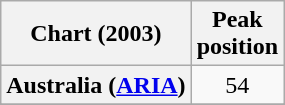<table class="wikitable sortable plainrowheaders" style="text-align:center">
<tr>
<th scope="col">Chart (2003)</th>
<th scope="col">Peak<br>position</th>
</tr>
<tr>
<th scope="row">Australia (<a href='#'>ARIA</a>)</th>
<td>54</td>
</tr>
<tr>
</tr>
<tr>
</tr>
</table>
